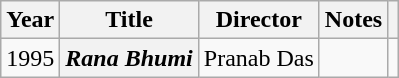<table class="wikitable sortable">
<tr>
<th>Year</th>
<th>Title</th>
<th>Director</th>
<th>Notes</th>
<th></th>
</tr>
<tr>
<td>1995</td>
<th><em>Rana Bhumi</em></th>
<td>Pranab Das</td>
<td></td>
<td></td>
</tr>
</table>
